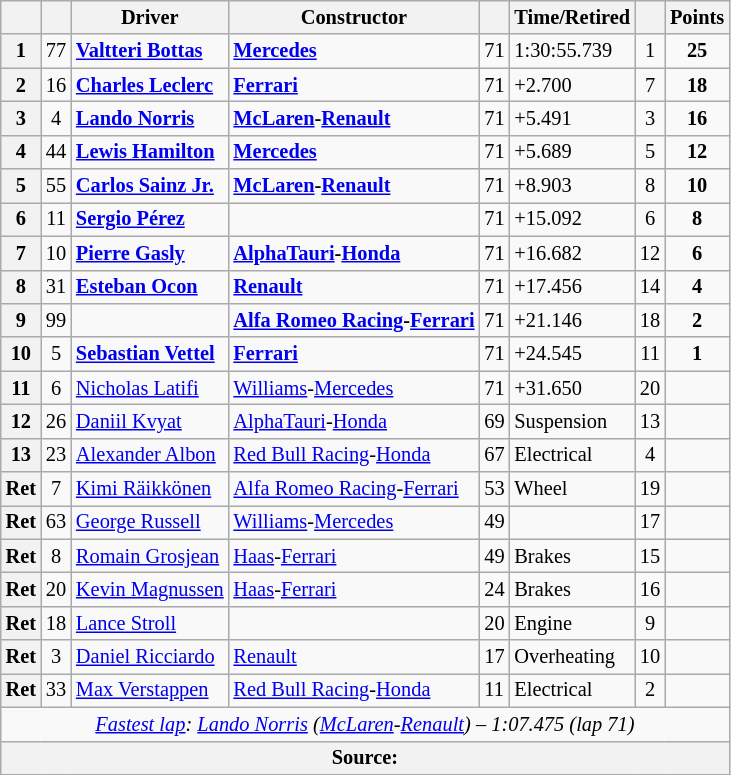<table class="wikitable sortable" style="font-size: 85%;">
<tr>
<th scope="col"></th>
<th scope="col"></th>
<th scope="col">Driver</th>
<th scope="col">Constructor</th>
<th scope="col" class="unsortable"></th>
<th scope="col" class="unsortable">Time/Retired</th>
<th scope="col"></th>
<th scope="col">Points</th>
</tr>
<tr>
<th>1</th>
<td align="center">77</td>
<td data-sort-value="bot"> <strong><a href='#'>Valtteri Bottas</a></strong></td>
<td><strong><a href='#'>Mercedes</a></strong></td>
<td>71</td>
<td>1:30:55.739</td>
<td align="center">1</td>
<td align="center"><strong>25</strong></td>
</tr>
<tr>
<th>2</th>
<td align="center">16</td>
<td data-sort-value="lec"> <strong><a href='#'>Charles Leclerc</a></strong></td>
<td><strong><a href='#'>Ferrari</a></strong></td>
<td>71</td>
<td>+2.700</td>
<td align="center">7</td>
<td align="center"><strong>18</strong></td>
</tr>
<tr>
<th>3</th>
<td align="center">4</td>
<td data-sort-value="nor"> <strong><a href='#'>Lando Norris</a></strong></td>
<td><strong><a href='#'>McLaren</a>-<a href='#'>Renault</a></strong></td>
<td>71</td>
<td>+5.491</td>
<td align="center">3</td>
<td align="center"><strong>16</strong></td>
</tr>
<tr>
<th>4</th>
<td align="center">44</td>
<td data-sort-value="ham"> <strong><a href='#'>Lewis Hamilton</a></strong></td>
<td><strong><a href='#'>Mercedes</a></strong></td>
<td>71</td>
<td>+5.689</td>
<td align="center">5</td>
<td align="center"><strong>12</strong></td>
</tr>
<tr>
<th>5</th>
<td align="center">55</td>
<td data-sort-value="sai"> <strong><a href='#'>Carlos Sainz Jr.</a></strong></td>
<td><strong><a href='#'>McLaren</a>-<a href='#'>Renault</a></strong></td>
<td>71</td>
<td>+8.903</td>
<td align="center">8</td>
<td align="center"><strong>10</strong></td>
</tr>
<tr>
<th>6</th>
<td align="center">11</td>
<td data-sort-value="per"> <strong><a href='#'>Sergio Pérez</a></strong></td>
<td><strong></strong></td>
<td>71</td>
<td>+15.092</td>
<td align="center">6</td>
<td align="center"><strong>8</strong></td>
</tr>
<tr>
<th>7</th>
<td align="center">10</td>
<td data-sort-value="gas"> <strong><a href='#'>Pierre Gasly</a></strong></td>
<td><strong><a href='#'>AlphaTauri</a>-<a href='#'>Honda</a></strong></td>
<td>71</td>
<td>+16.682</td>
<td align="center">12</td>
<td align="center"><strong>6</strong></td>
</tr>
<tr>
<th>8</th>
<td align="center">31</td>
<td data-sort-value="oco"> <strong><a href='#'>Esteban Ocon</a></strong></td>
<td><strong><a href='#'>Renault</a></strong></td>
<td>71</td>
<td>+17.456</td>
<td align="center">14</td>
<td align="center"><strong>4</strong></td>
</tr>
<tr>
<th>9</th>
<td align="center">99</td>
<td data-sort-value="gio"></td>
<td><strong><a href='#'>Alfa Romeo Racing</a>-<a href='#'>Ferrari</a></strong></td>
<td>71</td>
<td>+21.146</td>
<td align="center">18</td>
<td align="center"><strong>2</strong></td>
</tr>
<tr>
<th>10</th>
<td align="center">5</td>
<td data-sort-value="vet"> <strong><a href='#'>Sebastian Vettel</a></strong></td>
<td><strong><a href='#'>Ferrari</a></strong></td>
<td>71</td>
<td>+24.545</td>
<td align="center">11</td>
<td align="center"><strong>1</strong></td>
</tr>
<tr>
<th>11</th>
<td align="center">6</td>
<td data-sort-value="lat"> <a href='#'>Nicholas Latifi</a></td>
<td><a href='#'>Williams</a>-<a href='#'>Mercedes</a></td>
<td>71</td>
<td>+31.650</td>
<td align="center">20</td>
<td align="center"></td>
</tr>
<tr>
<th>12</th>
<td align="center">26</td>
<td data-sort-value="kvy"> <a href='#'>Daniil Kvyat</a></td>
<td><a href='#'>AlphaTauri</a>-<a href='#'>Honda</a></td>
<td>69</td>
<td>Suspension</td>
<td align="center">13</td>
<td align="center"></td>
</tr>
<tr>
<th>13</th>
<td align="center">23</td>
<td data-sort-value="alb"> <a href='#'>Alexander Albon</a></td>
<td><a href='#'>Red Bull Racing</a>-<a href='#'>Honda</a></td>
<td>67</td>
<td>Electrical</td>
<td align="center">4</td>
<td align="center"></td>
</tr>
<tr>
<th data-sort-value="14">Ret</th>
<td align="center">7</td>
<td data-sort-value="rai"> <a href='#'>Kimi Räikkönen</a></td>
<td><a href='#'>Alfa Romeo Racing</a>-<a href='#'>Ferrari</a></td>
<td>53</td>
<td>Wheel</td>
<td align="center">19</td>
<td align="center"></td>
</tr>
<tr>
<th data-sort-value="15">Ret</th>
<td align="center">63</td>
<td data-sort-value="rus"> <a href='#'>George Russell</a></td>
<td><a href='#'>Williams</a>-<a href='#'>Mercedes</a></td>
<td>49</td>
<td></td>
<td align="center">17</td>
<td align="center"></td>
</tr>
<tr>
<th data-sort-value="16">Ret</th>
<td align="center">8</td>
<td data-sort-value="gro"> <a href='#'>Romain Grosjean</a></td>
<td><a href='#'>Haas</a>-<a href='#'>Ferrari</a></td>
<td>49</td>
<td>Brakes</td>
<td align="center">15</td>
<td align="center"></td>
</tr>
<tr>
<th data-sort-value="17">Ret</th>
<td align="center">20</td>
<td data-sort-value="mag"> <a href='#'>Kevin Magnussen</a></td>
<td><a href='#'>Haas</a>-<a href='#'>Ferrari</a></td>
<td>24</td>
<td>Brakes</td>
<td align="center">16</td>
<td align="center"></td>
</tr>
<tr>
<th data-sort-value="18">Ret</th>
<td align="center">18</td>
<td data-sort-value="str"> <a href='#'>Lance Stroll</a></td>
<td></td>
<td>20</td>
<td>Engine</td>
<td align="center">9</td>
<td align="center"></td>
</tr>
<tr>
<th data-sort-value="19">Ret</th>
<td align="center">3</td>
<td data-sort-value="ric"> <a href='#'>Daniel Ricciardo</a></td>
<td><a href='#'>Renault</a></td>
<td>17</td>
<td>Overheating</td>
<td align="center">10</td>
<td align="center"></td>
</tr>
<tr>
<th data-sort-value="20">Ret</th>
<td align="center">33</td>
<td data-sort-value="ver"> <a href='#'>Max Verstappen</a></td>
<td><a href='#'>Red Bull Racing</a>-<a href='#'>Honda</a></td>
<td>11</td>
<td>Electrical</td>
<td align="center">2</td>
<td align="center"></td>
</tr>
<tr class="sortbottom">
<td colspan="8" align="center"><em><a href='#'>Fastest lap</a>:  <a href='#'>Lando Norris</a> (<a href='#'>McLaren</a>-<a href='#'>Renault</a>) – 1:07.475 (lap 71)</em></td>
</tr>
<tr>
<th colspan="8">Source:</th>
</tr>
<tr>
</tr>
</table>
